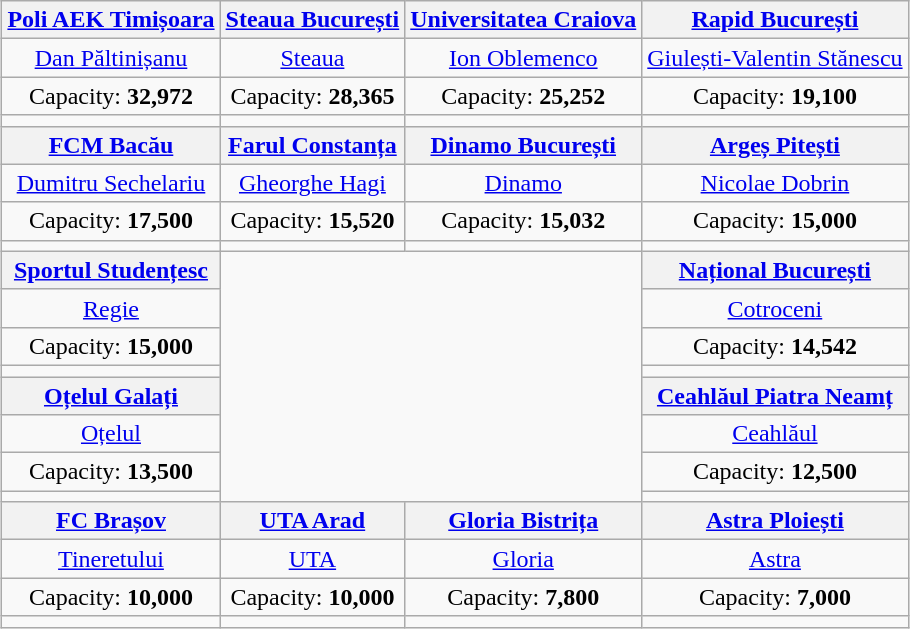<table class="wikitable" style="text-align:center; margin:0.5em auto;">
<tr>
<th><a href='#'>Poli AEK Timișoara</a></th>
<th><a href='#'>Steaua București</a></th>
<th><a href='#'>Universitatea Craiova</a></th>
<th><a href='#'>Rapid București</a></th>
</tr>
<tr>
<td><a href='#'>Dan Păltinișanu</a></td>
<td><a href='#'>Steaua</a></td>
<td><a href='#'>Ion Oblemenco</a></td>
<td><a href='#'>Giulești-Valentin Stănescu</a></td>
</tr>
<tr>
<td>Capacity: <strong>32,972</strong></td>
<td>Capacity: <strong>28,365</strong></td>
<td>Capacity: <strong>25,252</strong></td>
<td>Capacity: <strong>19,100</strong></td>
</tr>
<tr>
<td></td>
<td></td>
<td></td>
<td></td>
</tr>
<tr>
<th><a href='#'>FCM Bacău</a></th>
<th><a href='#'>Farul Constanța</a></th>
<th><a href='#'>Dinamo București</a></th>
<th><a href='#'>Argeș Pitești</a></th>
</tr>
<tr>
<td><a href='#'>Dumitru Sechelariu</a></td>
<td><a href='#'>Gheorghe Hagi</a></td>
<td><a href='#'>Dinamo</a></td>
<td><a href='#'>Nicolae Dobrin</a></td>
</tr>
<tr>
<td>Capacity: <strong>17,500</strong></td>
<td>Capacity: <strong>15,520</strong></td>
<td>Capacity: <strong>15,032</strong></td>
<td>Capacity: <strong>15,000</strong></td>
</tr>
<tr>
<td></td>
<td></td>
<td></td>
<td></td>
</tr>
<tr>
<th><a href='#'>Sportul Studențesc</a></th>
<td colspan="2" rowspan="8"><br>
</td>
<th><a href='#'>Național București</a></th>
</tr>
<tr>
<td><a href='#'>Regie</a></td>
<td><a href='#'>Cotroceni</a></td>
</tr>
<tr>
<td>Capacity: <strong>15,000</strong></td>
<td>Capacity: <strong>14,542</strong></td>
</tr>
<tr>
<td></td>
<td></td>
</tr>
<tr>
<th><a href='#'>Oțelul Galați</a></th>
<th><a href='#'>Ceahlăul Piatra Neamț</a></th>
</tr>
<tr>
<td><a href='#'>Oțelul</a></td>
<td><a href='#'>Ceahlăul</a></td>
</tr>
<tr>
<td>Capacity: <strong>13,500</strong></td>
<td>Capacity: <strong>12,500</strong></td>
</tr>
<tr>
<td></td>
<td></td>
</tr>
<tr>
<th><a href='#'>FC Brașov</a></th>
<th><a href='#'>UTA Arad</a></th>
<th><a href='#'>Gloria Bistrița</a></th>
<th><a href='#'>Astra Ploiești</a></th>
</tr>
<tr>
<td><a href='#'>Tineretului</a></td>
<td><a href='#'>UTA</a></td>
<td><a href='#'>Gloria</a></td>
<td><a href='#'>Astra</a></td>
</tr>
<tr>
<td>Capacity: <strong>10,000</strong></td>
<td>Capacity: <strong>10,000</strong></td>
<td>Capacity: <strong>7,800</strong></td>
<td>Capacity: <strong>7,000</strong></td>
</tr>
<tr>
<td></td>
<td></td>
<td></td>
<td></td>
</tr>
</table>
